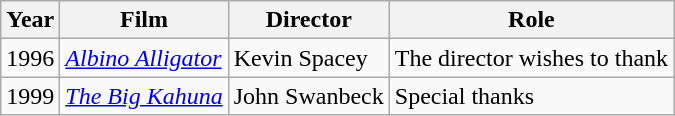<table class="wikitable">
<tr>
<th>Year</th>
<th>Film</th>
<th>Director</th>
<th>Role</th>
</tr>
<tr>
<td>1996</td>
<td><em><a href='#'>Albino Alligator</a></em></td>
<td>Kevin Spacey</td>
<td>The director wishes to thank</td>
</tr>
<tr>
<td>1999</td>
<td><em><a href='#'>The Big Kahuna</a></em></td>
<td>John Swanbeck</td>
<td>Special thanks</td>
</tr>
</table>
